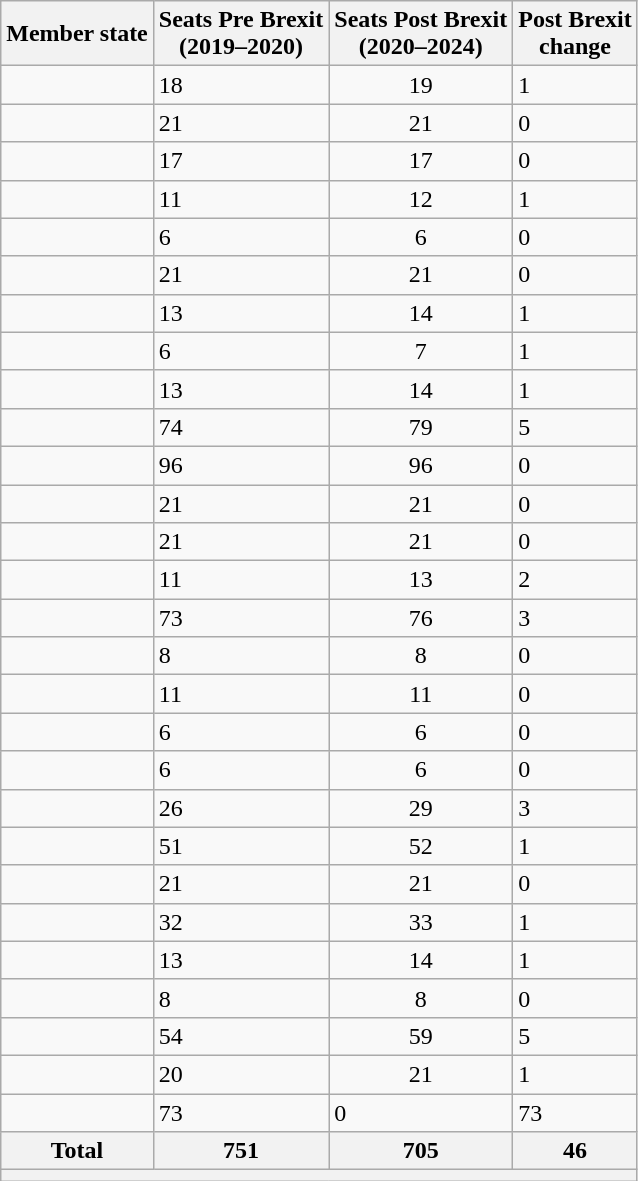<table class="wikitable sortable">
<tr>
<th>Member state</th>
<th>Seats Pre Brexit<br>(2019–2020)</th>
<th>Seats Post Brexit<br>(2020–2024)</th>
<th>Post Brexit<br>change</th>
</tr>
<tr>
<td></td>
<td>18</td>
<td align="center">19</td>
<td> 1</td>
</tr>
<tr>
<td></td>
<td>21</td>
<td align="center">21</td>
<td> 0</td>
</tr>
<tr>
<td></td>
<td>17</td>
<td align="center">17</td>
<td> 0</td>
</tr>
<tr>
<td></td>
<td>11</td>
<td align="center">12</td>
<td> 1</td>
</tr>
<tr>
<td></td>
<td>6</td>
<td align="center">6</td>
<td> 0</td>
</tr>
<tr>
<td></td>
<td>21</td>
<td align="center">21</td>
<td> 0</td>
</tr>
<tr>
<td></td>
<td>13</td>
<td align="center">14</td>
<td> 1</td>
</tr>
<tr>
<td></td>
<td>6</td>
<td align="center">7</td>
<td> 1</td>
</tr>
<tr>
<td></td>
<td>13</td>
<td align="center">14</td>
<td> 1</td>
</tr>
<tr>
<td></td>
<td>74</td>
<td align="center">79</td>
<td> 5</td>
</tr>
<tr>
<td></td>
<td>96</td>
<td align="center">96</td>
<td> 0</td>
</tr>
<tr>
<td></td>
<td>21</td>
<td align="center">21</td>
<td> 0</td>
</tr>
<tr>
<td></td>
<td>21</td>
<td align="center">21</td>
<td> 0</td>
</tr>
<tr>
<td></td>
<td>11</td>
<td align="center">13</td>
<td> 2</td>
</tr>
<tr>
<td></td>
<td>73</td>
<td align="center">76</td>
<td> 3</td>
</tr>
<tr>
<td></td>
<td>8</td>
<td align="center">8</td>
<td> 0</td>
</tr>
<tr>
<td></td>
<td>11</td>
<td align="center">11</td>
<td> 0</td>
</tr>
<tr>
<td></td>
<td>6</td>
<td align="center">6</td>
<td> 0</td>
</tr>
<tr>
<td></td>
<td>6</td>
<td align="center">6</td>
<td> 0</td>
</tr>
<tr>
<td></td>
<td>26</td>
<td align="center">29</td>
<td> 3</td>
</tr>
<tr>
<td></td>
<td>51</td>
<td align="center">52</td>
<td> 1</td>
</tr>
<tr>
<td></td>
<td>21</td>
<td align="center">21</td>
<td> 0</td>
</tr>
<tr>
<td></td>
<td>32</td>
<td align="center">33</td>
<td> 1</td>
</tr>
<tr>
<td></td>
<td>13</td>
<td align="center">14</td>
<td> 1</td>
</tr>
<tr>
<td></td>
<td>8</td>
<td align="center">8</td>
<td> 0</td>
</tr>
<tr>
<td></td>
<td>54</td>
<td align="center">59</td>
<td> 5</td>
</tr>
<tr>
<td></td>
<td>20</td>
<td align="center">21</td>
<td> 1</td>
</tr>
<tr>
<td></td>
<td>73</td>
<td>0</td>
<td> 73</td>
</tr>
<tr>
<th>Total</th>
<th>751</th>
<th>705</th>
<th> 46</th>
</tr>
<tr>
<th colspan="5" style="text-align:right;"></th>
</tr>
</table>
